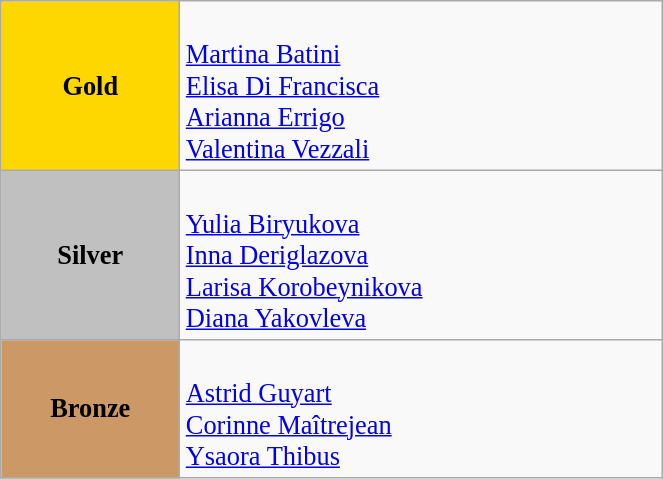<table class="wikitable" style="text-align:center; font-size:110%;" width="35%">
<tr>
<td bgcolor="gold"><strong>Gold</strong></td>
<td align=left><br><a href='#'>Martina Batini</a><br><a href='#'>Elisa Di Francisca</a><br><a href='#'>Arianna Errigo</a><br><a href='#'>Valentina Vezzali</a></td>
</tr>
<tr>
<td bgcolor="silver"><strong>Silver</strong></td>
<td align=left><br><a href='#'>Yulia Biryukova</a><br><a href='#'>Inna Deriglazova</a><br><a href='#'>Larisa Korobeynikova</a><br><a href='#'>Diana Yakovleva</a></td>
</tr>
<tr>
<td bgcolor="#cc9966"><strong>Bronze</strong></td>
<td align=left><br><a href='#'>Astrid Guyart</a><br><a href='#'>Corinne Maîtrejean</a><br><a href='#'>Ysaora Thibus</a></td>
</tr>
</table>
